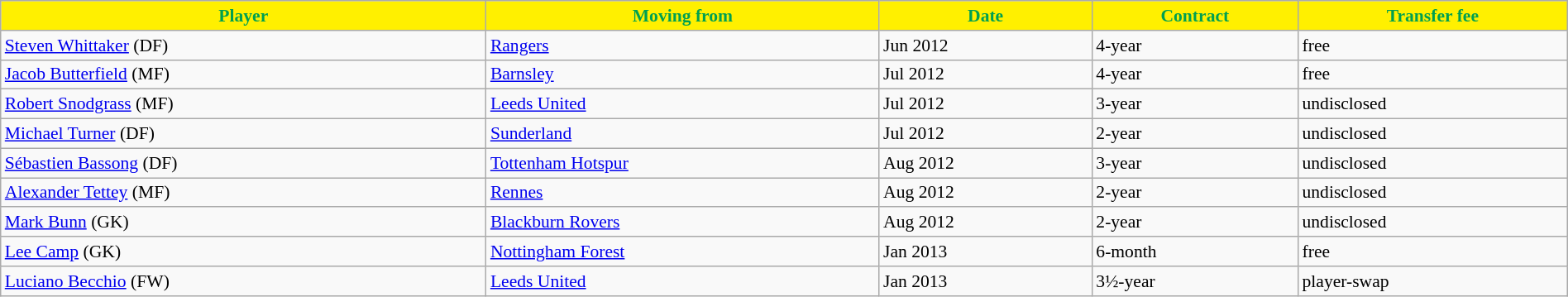<table class="wikitable"  style="font-size:90%; width:100%;">
<tr>
<th style="background:#fff000; color:#00a050;">Player</th>
<th style="background:#fff000; color:#00a050;">Moving from</th>
<th style="background:#fff000; color:#00a050;">Date</th>
<th style="background:#fff000; color:#00a050;">Contract</th>
<th style="background:#fff000; color:#00a050;">Transfer fee</th>
</tr>
<tr>
<td> <a href='#'>Steven Whittaker</a> (DF)</td>
<td> <a href='#'>Rangers</a></td>
<td>Jun 2012</td>
<td>4-year</td>
<td>free</td>
</tr>
<tr>
<td> <a href='#'>Jacob Butterfield</a> (MF)</td>
<td><a href='#'>Barnsley</a></td>
<td>Jul 2012</td>
<td>4-year</td>
<td>free</td>
</tr>
<tr>
<td> <a href='#'>Robert Snodgrass</a> (MF)</td>
<td><a href='#'>Leeds United</a></td>
<td>Jul 2012</td>
<td>3-year</td>
<td>undisclosed</td>
</tr>
<tr>
<td> <a href='#'>Michael Turner</a> (DF)</td>
<td><a href='#'>Sunderland</a></td>
<td>Jul 2012</td>
<td>2-year</td>
<td>undisclosed</td>
</tr>
<tr>
<td> <a href='#'>Sébastien Bassong</a> (DF)</td>
<td><a href='#'>Tottenham Hotspur</a></td>
<td>Aug 2012</td>
<td>3-year</td>
<td>undisclosed</td>
</tr>
<tr>
<td> <a href='#'>Alexander Tettey</a> (MF)</td>
<td> <a href='#'>Rennes</a></td>
<td>Aug 2012</td>
<td>2-year</td>
<td>undisclosed</td>
</tr>
<tr>
<td> <a href='#'>Mark Bunn</a> (GK)</td>
<td><a href='#'>Blackburn Rovers</a></td>
<td>Aug 2012</td>
<td>2-year</td>
<td>undisclosed</td>
</tr>
<tr>
<td> <a href='#'>Lee Camp</a> (GK)</td>
<td><a href='#'>Nottingham Forest</a></td>
<td>Jan 2013</td>
<td>6-month</td>
<td>free</td>
</tr>
<tr>
<td> <a href='#'>Luciano Becchio</a> (FW)</td>
<td><a href='#'>Leeds United</a></td>
<td>Jan 2013</td>
<td>3½-year</td>
<td>player-swap</td>
</tr>
</table>
